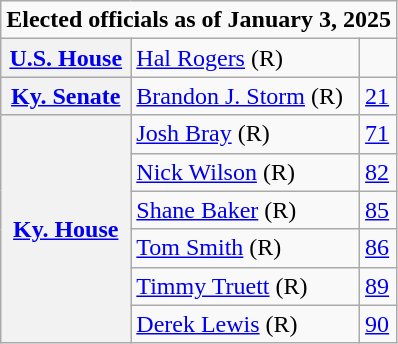<table class=wikitable>
<tr>
<td colspan="3"><strong>Elected officials as of January 3, 2025</strong></td>
</tr>
<tr>
<th scope=row><a href='#'>U.S. House</a></th>
<td><a href='#'>Hal Rogers</a> (R)</td>
<td></td>
</tr>
<tr>
<th scope=row><a href='#'>Ky. Senate</a></th>
<td><a href='#'>Brandon J. Storm</a> (R)</td>
<td><a href='#'>21</a></td>
</tr>
<tr>
<th rowspan=6><a href='#'>Ky. House</a></th>
<td><a href='#'>Josh Bray</a> (R)</td>
<td><a href='#'>71</a></td>
</tr>
<tr>
<td><a href='#'>Nick Wilson</a> (R)</td>
<td><a href='#'>82</a></td>
</tr>
<tr>
<td><a href='#'>Shane Baker</a> (R)</td>
<td><a href='#'>85</a></td>
</tr>
<tr>
<td><a href='#'>Tom Smith</a> (R)</td>
<td><a href='#'>86</a></td>
</tr>
<tr>
<td><a href='#'>Timmy Truett</a> (R)</td>
<td><a href='#'>89</a></td>
</tr>
<tr>
<td><a href='#'>Derek Lewis</a> (R)</td>
<td><a href='#'>90</a></td>
</tr>
</table>
